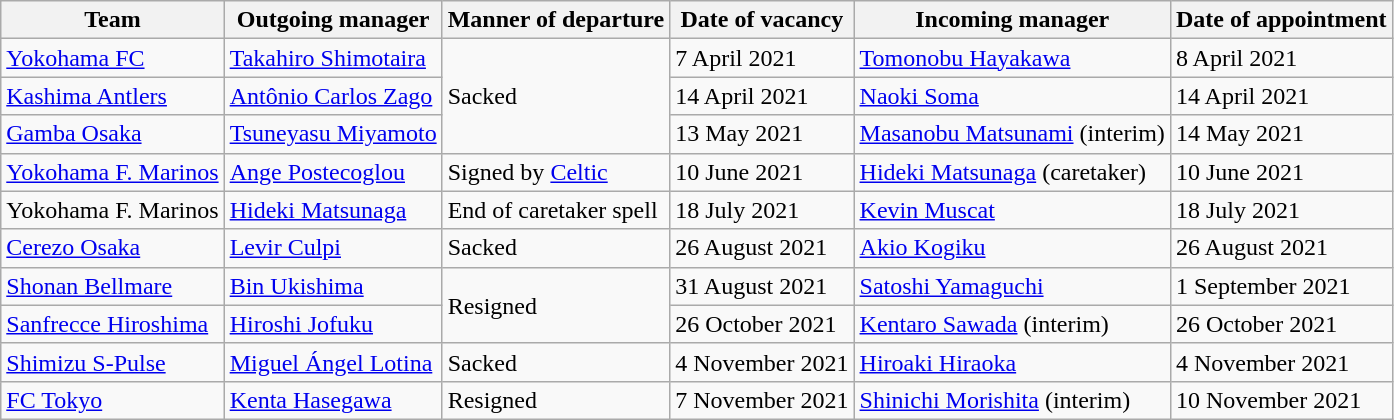<table class="wikitable sortable">
<tr>
<th>Team</th>
<th>Outgoing manager</th>
<th>Manner of departure</th>
<th>Date of vacancy</th>
<th>Incoming manager</th>
<th>Date of appointment</th>
</tr>
<tr>
<td><a href='#'>Yokohama FC</a></td>
<td> <a href='#'>Takahiro Shimotaira</a></td>
<td rowspan=3>Sacked</td>
<td>7 April 2021</td>
<td> <a href='#'>Tomonobu Hayakawa</a></td>
<td>8 April 2021</td>
</tr>
<tr>
<td><a href='#'>Kashima Antlers</a></td>
<td> <a href='#'>Antônio Carlos Zago</a></td>
<td>14 April 2021</td>
<td> <a href='#'>Naoki Soma</a></td>
<td>14 April 2021</td>
</tr>
<tr>
<td><a href='#'>Gamba Osaka</a></td>
<td> <a href='#'>Tsuneyasu Miyamoto</a></td>
<td>13 May 2021</td>
<td> <a href='#'>Masanobu Matsunami</a> (interim)</td>
<td>14 May 2021</td>
</tr>
<tr>
<td><a href='#'>Yokohama F. Marinos</a></td>
<td> <a href='#'>Ange Postecoglou</a></td>
<td>Signed by <a href='#'>Celtic</a></td>
<td>10 June 2021</td>
<td> <a href='#'>Hideki Matsunaga</a> (caretaker)</td>
<td>10 June 2021</td>
</tr>
<tr>
<td>Yokohama F. Marinos</td>
<td> <a href='#'>Hideki Matsunaga</a></td>
<td>End of caretaker spell</td>
<td>18 July 2021</td>
<td> <a href='#'>Kevin Muscat</a></td>
<td>18 July 2021</td>
</tr>
<tr>
<td><a href='#'>Cerezo Osaka</a></td>
<td> <a href='#'>Levir Culpi</a></td>
<td>Sacked</td>
<td>26 August 2021</td>
<td> <a href='#'>Akio Kogiku</a></td>
<td>26 August 2021</td>
</tr>
<tr>
<td><a href='#'>Shonan Bellmare</a></td>
<td> <a href='#'>Bin Ukishima</a></td>
<td rowspan="2">Resigned</td>
<td>31 August 2021</td>
<td> <a href='#'>Satoshi Yamaguchi</a></td>
<td>1 September 2021</td>
</tr>
<tr>
<td><a href='#'>Sanfrecce Hiroshima</a></td>
<td> <a href='#'>Hiroshi Jofuku</a></td>
<td>26 October 2021</td>
<td> <a href='#'>Kentaro Sawada</a> (interim)</td>
<td>26 October 2021</td>
</tr>
<tr>
<td><a href='#'>Shimizu S-Pulse</a></td>
<td> <a href='#'>Miguel Ángel Lotina</a></td>
<td>Sacked</td>
<td>4 November 2021</td>
<td> <a href='#'>Hiroaki Hiraoka</a></td>
<td>4 November 2021</td>
</tr>
<tr>
<td><a href='#'>FC Tokyo</a></td>
<td> <a href='#'>Kenta Hasegawa</a></td>
<td>Resigned</td>
<td>7 November 2021</td>
<td> <a href='#'>Shinichi Morishita</a> (interim)</td>
<td>10 November 2021</td>
</tr>
</table>
